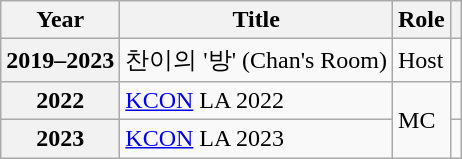<table class="wikitable plainrowheaders">
<tr>
<th scope="col">Year</th>
<th scope="col">Title</th>
<th scope="col">Role</th>
<th scope="col"></th>
</tr>
<tr>
<th scope="row">2019–2023</th>
<td>찬이의 '방' (Chan's Room)</td>
<td>Host</td>
<td></td>
</tr>
<tr>
<th scope="row">2022</th>
<td><a href='#'>KCON</a> LA 2022</td>
<td rowspan="2">MC</td>
<td></td>
</tr>
<tr>
<th scope="row">2023</th>
<td><a href='#'>KCON</a> LA 2023</td>
<td></td>
</tr>
</table>
